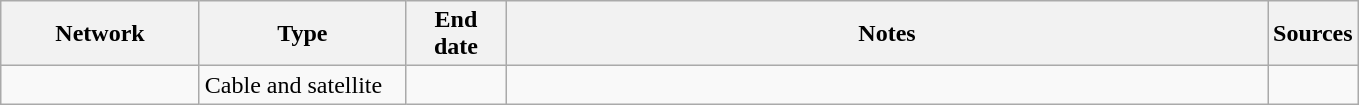<table class="wikitable">
<tr>
<th style="text-align:center; width:125px">Network</th>
<th style="text-align:center; width:130px">Type</th>
<th style="text-align:center; width:60px">End date</th>
<th style="text-align:center; width:500px">Notes</th>
<th style="text-align:center; width:30px">Sources</th>
</tr>
<tr>
<td></td>
<td>Cable and satellite</td>
<td></td>
<td></td>
<td></td>
</tr>
</table>
